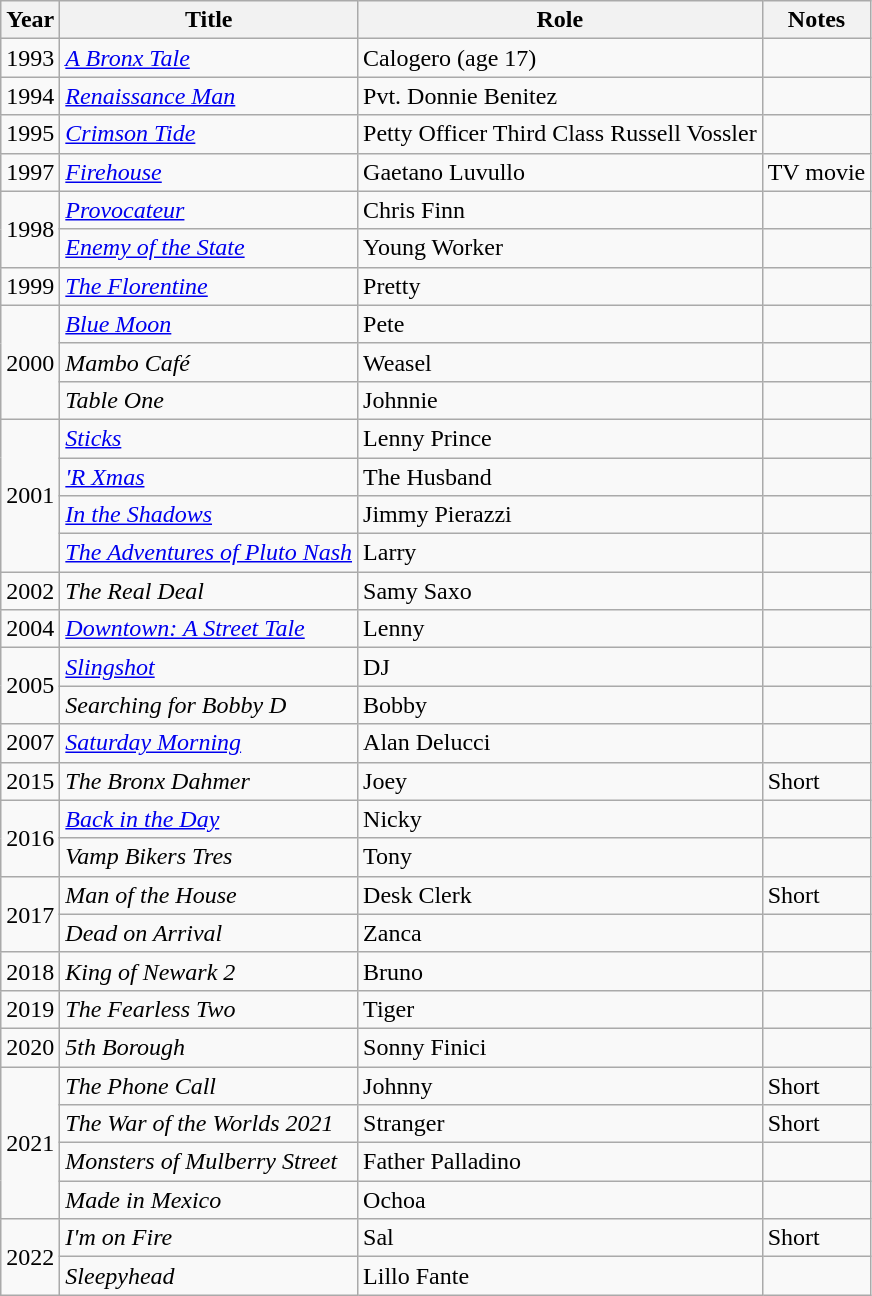<table class="wikitable sortable">
<tr>
<th>Year</th>
<th>Title</th>
<th>Role</th>
<th>Notes</th>
</tr>
<tr>
<td>1993</td>
<td><em><a href='#'>A Bronx Tale</a></em></td>
<td>Calogero (age 17)</td>
<td></td>
</tr>
<tr>
<td>1994</td>
<td><em><a href='#'>Renaissance Man</a></em></td>
<td>Pvt. Donnie Benitez</td>
<td></td>
</tr>
<tr>
<td>1995</td>
<td><em><a href='#'>Crimson Tide</a></em></td>
<td>Petty Officer Third Class Russell Vossler</td>
<td></td>
</tr>
<tr>
<td>1997</td>
<td><em><a href='#'>Firehouse</a></em></td>
<td>Gaetano Luvullo</td>
<td>TV movie</td>
</tr>
<tr>
<td rowspan=2>1998</td>
<td><em><a href='#'>Provocateur</a></em></td>
<td>Chris Finn</td>
<td></td>
</tr>
<tr>
<td><em><a href='#'>Enemy of the State</a></em></td>
<td>Young Worker</td>
<td></td>
</tr>
<tr>
<td>1999</td>
<td><em><a href='#'>The Florentine</a></em></td>
<td>Pretty</td>
<td></td>
</tr>
<tr>
<td rowspan=3>2000</td>
<td><em><a href='#'>Blue Moon</a></em></td>
<td>Pete</td>
<td></td>
</tr>
<tr>
<td><em>Mambo Café</em></td>
<td>Weasel</td>
<td></td>
</tr>
<tr>
<td><em>Table One</em></td>
<td>Johnnie</td>
<td></td>
</tr>
<tr>
<td rowspan=4>2001</td>
<td><em><a href='#'>Sticks</a></em></td>
<td>Lenny Prince</td>
<td></td>
</tr>
<tr>
<td><em><a href='#'>'R Xmas</a></em></td>
<td>The Husband</td>
<td></td>
</tr>
<tr>
<td><em><a href='#'>In the Shadows</a></em></td>
<td>Jimmy Pierazzi</td>
<td></td>
</tr>
<tr>
<td><em><a href='#'>The Adventures of Pluto Nash</a></em></td>
<td>Larry</td>
<td></td>
</tr>
<tr>
<td>2002</td>
<td><em>The Real Deal</em></td>
<td>Samy Saxo</td>
<td></td>
</tr>
<tr>
<td>2004</td>
<td><em><a href='#'>Downtown: A Street Tale</a></em></td>
<td>Lenny</td>
<td></td>
</tr>
<tr>
<td rowspan=2>2005</td>
<td><em><a href='#'>Slingshot</a></em></td>
<td>DJ</td>
<td></td>
</tr>
<tr>
<td><em>Searching for Bobby D</em></td>
<td>Bobby</td>
<td></td>
</tr>
<tr>
<td>2007</td>
<td><em><a href='#'>Saturday Morning</a></em></td>
<td>Alan Delucci</td>
<td></td>
</tr>
<tr>
<td>2015</td>
<td><em>The Bronx Dahmer</em></td>
<td>Joey</td>
<td>Short</td>
</tr>
<tr>
<td rowspan="2">2016</td>
<td><em><a href='#'>Back in the Day</a></em></td>
<td>Nicky</td>
<td></td>
</tr>
<tr>
<td><em>Vamp Bikers Tres</em></td>
<td>Tony</td>
<td></td>
</tr>
<tr>
<td rowspan="2">2017</td>
<td><em>Man of the House</em></td>
<td>Desk Clerk</td>
<td>Short</td>
</tr>
<tr>
<td><em>Dead on Arrival</em></td>
<td>Zanca</td>
<td></td>
</tr>
<tr>
<td>2018</td>
<td><em>King of Newark 2</em></td>
<td>Bruno</td>
<td></td>
</tr>
<tr>
<td>2019</td>
<td><em>The Fearless Two</em></td>
<td>Tiger</td>
<td></td>
</tr>
<tr>
<td>2020</td>
<td><em>5th Borough</em></td>
<td>Sonny Finici</td>
<td></td>
</tr>
<tr>
<td rowspan="4">2021</td>
<td><em>The Phone Call</em></td>
<td>Johnny</td>
<td>Short</td>
</tr>
<tr>
<td><em>The War of the Worlds 2021</em></td>
<td>Stranger</td>
<td>Short</td>
</tr>
<tr>
<td><em>Monsters of Mulberry Street</em></td>
<td>Father Palladino</td>
<td></td>
</tr>
<tr>
<td><em>Made in Mexico</em></td>
<td>Ochoa</td>
<td></td>
</tr>
<tr>
<td rowspan="2">2022</td>
<td><em>I'm on Fire</em></td>
<td>Sal</td>
<td>Short</td>
</tr>
<tr>
<td><em>Sleepyhead</em></td>
<td>Lillo Fante</td>
<td></td>
</tr>
</table>
